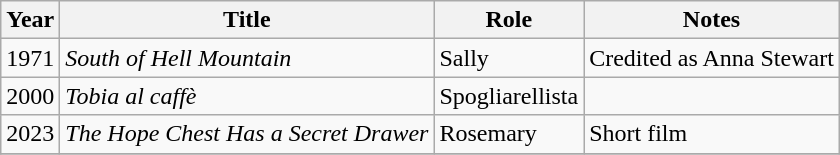<table class="wikitable sortable">
<tr>
<th>Year</th>
<th>Title</th>
<th>Role</th>
<th>Notes</th>
</tr>
<tr>
<td>1971</td>
<td><em>South of Hell Mountain</em></td>
<td>Sally</td>
<td>Credited as Anna Stewart</td>
</tr>
<tr>
<td>2000</td>
<td><em>Tobia al caffè</em></td>
<td>Spogliarellista</td>
<td></td>
</tr>
<tr>
<td>2023</td>
<td><em>The Hope Chest Has a Secret Drawer</em></td>
<td>Rosemary</td>
<td>Short film</td>
</tr>
<tr>
</tr>
</table>
